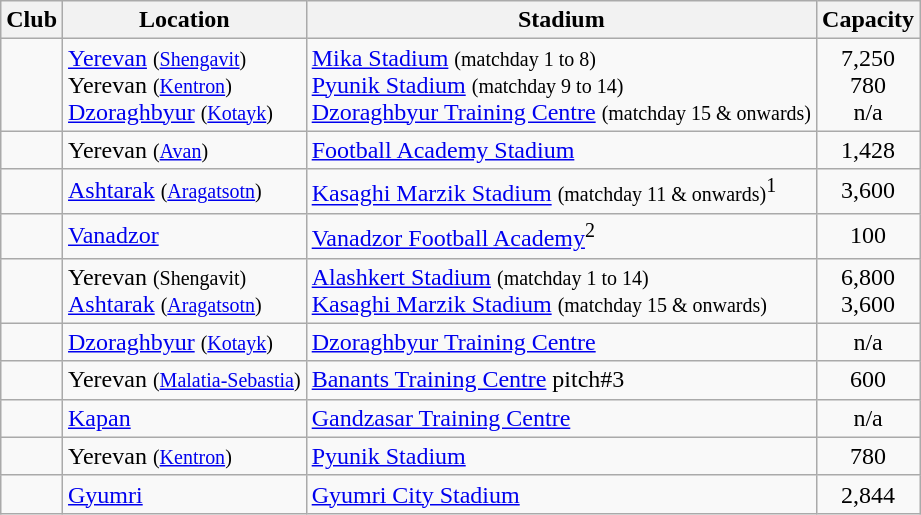<table class="wikitable sortable">
<tr>
<th>Club</th>
<th>Location</th>
<th>Stadium</th>
<th>Capacity</th>
</tr>
<tr>
<td></td>
<td><a href='#'>Yerevan</a> <small>(<a href='#'>Shengavit</a>)</small><br>Yerevan <small>(<a href='#'>Kentron</a>)</small> <br> <a href='#'>Dzoraghbyur</a> <small>(<a href='#'>Kotayk</a>)</small></td>
<td><a href='#'>Mika Stadium</a> <small>(matchday 1 to 8)</small><br><a href='#'>Pyunik Stadium</a> <small>(matchday 9 to 14)</small> <br> <a href='#'>Dzoraghbyur Training Centre</a> <small>(matchday 15 & onwards)</small></td>
<td style="text-align:center;">7,250<br>780<br>n/a</td>
</tr>
<tr>
<td></td>
<td>Yerevan <small>(<a href='#'>Avan</a>)</small></td>
<td><a href='#'>Football Academy Stadium</a></td>
<td style="text-align:center;">1,428</td>
</tr>
<tr>
<td></td>
<td><a href='#'>Ashtarak</a> <small>(<a href='#'>Aragatsotn</a>) </small></td>
<td><a href='#'>Kasaghi Marzik Stadium</a> <small>(matchday 11 & onwards)</small><sup>1</sup></td>
<td style="text-align:center;">3,600</td>
</tr>
<tr>
<td></td>
<td><a href='#'>Vanadzor</a></td>
<td><a href='#'>Vanadzor Football Academy</a><sup>2</sup></td>
<td style="text-align:center;">100</td>
</tr>
<tr>
<td></td>
<td>Yerevan <small>(Shengavit)</small> <br> <a href='#'>Ashtarak</a> <small>(<a href='#'>Aragatsotn</a>) </small></td>
<td><a href='#'>Alashkert Stadium</a> <small>(matchday 1 to 14)</small> <br> <a href='#'>Kasaghi Marzik Stadium</a> <small>(matchday 15 & onwards)</small></td>
<td style="text-align:center;">6,800 <br> 3,600</td>
</tr>
<tr>
<td></td>
<td><a href='#'>Dzoraghbyur</a> <small>(<a href='#'>Kotayk</a>)</small></td>
<td><a href='#'>Dzoraghbyur Training Centre</a></td>
<td style="text-align:center;">n/a</td>
</tr>
<tr>
<td></td>
<td>Yerevan <small>(<a href='#'>Malatia-Sebastia</a>)</small></td>
<td><a href='#'>Banants Training Centre</a> pitch#3</td>
<td style="text-align:center;">600</td>
</tr>
<tr>
<td></td>
<td><a href='#'>Kapan</a></td>
<td><a href='#'>Gandzasar Training Centre</a></td>
<td style="text-align:center;">n/a</td>
</tr>
<tr>
<td></td>
<td>Yerevan <small>(<a href='#'>Kentron</a>)</small></td>
<td><a href='#'>Pyunik Stadium</a></td>
<td style="text-align:center;">780</td>
</tr>
<tr>
<td></td>
<td><a href='#'>Gyumri</a></td>
<td><a href='#'>Gyumri City Stadium</a></td>
<td style="text-align:center;">2,844</td>
</tr>
</table>
